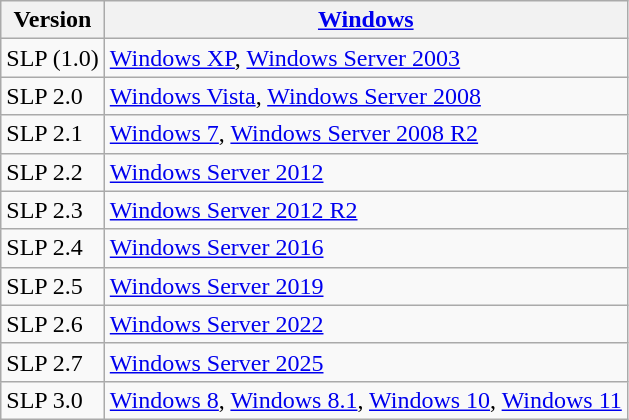<table class="wikitable">
<tr>
<th>Version</th>
<th><a href='#'>Windows</a></th>
</tr>
<tr>
<td>SLP (1.0)</td>
<td><a href='#'>Windows XP</a>, <a href='#'>Windows Server 2003</a></td>
</tr>
<tr>
<td>SLP 2.0</td>
<td><a href='#'>Windows Vista</a>, <a href='#'>Windows Server 2008</a></td>
</tr>
<tr>
<td>SLP 2.1</td>
<td><a href='#'>Windows 7</a>, <a href='#'>Windows Server 2008 R2</a></td>
</tr>
<tr>
<td>SLP 2.2</td>
<td><a href='#'>Windows Server 2012</a></td>
</tr>
<tr>
<td>SLP 2.3</td>
<td><a href='#'>Windows Server 2012 R2</a></td>
</tr>
<tr>
<td>SLP 2.4</td>
<td><a href='#'>Windows Server 2016</a></td>
</tr>
<tr>
<td>SLP 2.5</td>
<td><a href='#'>Windows Server 2019</a></td>
</tr>
<tr>
<td>SLP 2.6</td>
<td><a href='#'>Windows Server 2022</a></td>
</tr>
<tr>
<td>SLP 2.7</td>
<td><a href='#'>Windows Server 2025</a></td>
</tr>
<tr>
<td>SLP 3.0</td>
<td><a href='#'>Windows 8</a>, <a href='#'>Windows 8.1</a>, <a href='#'>Windows 10</a>, <a href='#'>Windows 11</a></td>
</tr>
</table>
